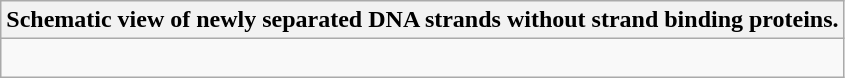<table class="wikitable">
<tr>
<th>Schematic view of newly separated DNA strands without strand binding proteins.</th>
</tr>
<tr>
<td><br></td>
</tr>
</table>
